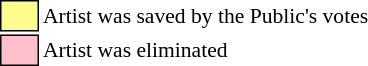<table class="toccolours"style="font-size: 90%; white-space: nowrap;">
<tr>
<td style="background:#fdfc8f; border:1px solid black;">      </td>
<td>Artist was saved by the Public's votes</td>
</tr>
<tr>
<td style="background:pink; border:1px solid black;">      </td>
<td>Artist was eliminated</td>
</tr>
</table>
